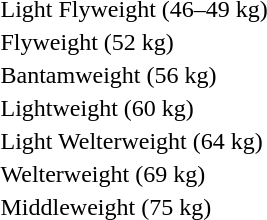<table>
<tr>
<td rowspan=2>Light Flyweight (46–49 kg)<br></td>
<td rowspan=2></td>
<td rowspan=2></td>
<td></td>
</tr>
<tr>
<td></td>
</tr>
<tr>
<td rowspan=2>Flyweight (52 kg)<br></td>
<td rowspan=2></td>
<td rowspan=2></td>
<td></td>
</tr>
<tr>
<td></td>
</tr>
<tr>
<td rowspan=2>Bantamweight (56 kg)<br></td>
<td rowspan=2></td>
<td rowspan=2></td>
<td></td>
</tr>
<tr>
<td></td>
</tr>
<tr>
<td rowspan=2>Lightweight (60 kg)<br></td>
<td rowspan=2></td>
<td rowspan=2></td>
<td></td>
</tr>
<tr>
<td></td>
</tr>
<tr>
<td rowspan=2>Light Welterweight (64 kg)<br></td>
<td rowspan=2></td>
<td rowspan=2></td>
<td></td>
</tr>
<tr>
<td></td>
</tr>
<tr>
<td rowspan=2>Welterweight (69 kg)<br></td>
<td rowspan=2></td>
<td rowspan=2></td>
<td></td>
</tr>
<tr>
<td></td>
</tr>
<tr>
<td rowspan=2>Middleweight (75 kg)<br></td>
<td rowspan=2></td>
<td rowspan=2></td>
<td></td>
</tr>
<tr>
<td></td>
</tr>
</table>
